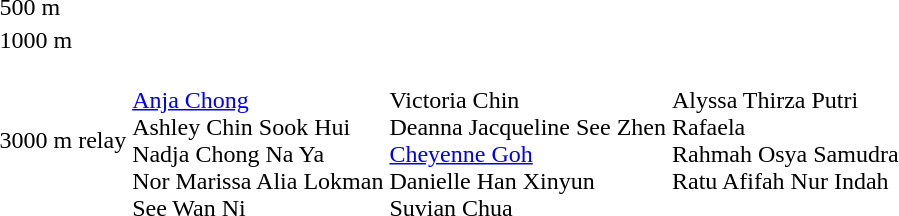<table>
<tr>
<td>500 m<br></td>
<td></td>
<td></td>
<td></td>
</tr>
<tr>
<td>1000 m<br></td>
<td></td>
<td></td>
<td></td>
</tr>
<tr>
<td>3000 m relay<br></td>
<td valign=top><br><a href='#'>Anja Chong</a><br>Ashley Chin Sook Hui<br>Nadja Chong Na Ya<br>Nor Marissa Alia Lokman<br>See Wan Ni</td>
<td valign=top><br>Victoria Chin<br>Deanna Jacqueline See Zhen<br><a href='#'>Cheyenne Goh</a><br>Danielle Han Xinyun<br>Suvian Chua</td>
<td valign=top><br>Alyssa Thirza Putri<br>Rafaela<br>Rahmah Osya Samudra<br>Ratu Afifah Nur Indah</td>
</tr>
</table>
